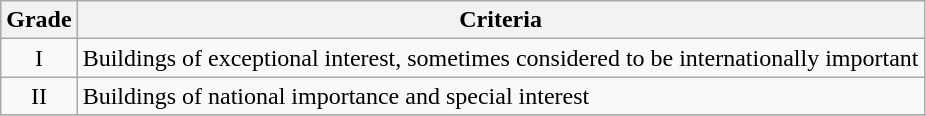<table class="wikitable" border="1">
<tr>
<th>Grade</th>
<th>Criteria</th>
</tr>
<tr>
<td align="center" >I</td>
<td>Buildings of exceptional interest, sometimes considered to be internationally important</td>
</tr>
<tr>
<td align="center" >II</td>
<td>Buildings of national importance and special interest</td>
</tr>
<tr>
</tr>
</table>
